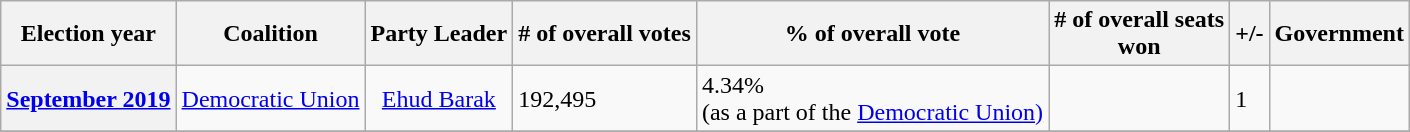<table class="wikitable">
<tr>
<th>Election year</th>
<th>Coalition</th>
<th>Party Leader</th>
<th># of overall votes</th>
<th>% of overall vote</th>
<th># of overall seats<br>won</th>
<th>+/-</th>
<th>Government</th>
</tr>
<tr>
<th><a href='#'>September 2019</a></th>
<td align="center"><a href='#'>Democratic Union</a></td>
<td align="center"><a href='#'>Ehud Barak</a></td>
<td>192,495</td>
<td>4.34% <br> (as a part of the <a href='#'>Democratic Union)</a></td>
<td></td>
<td> 1</td>
<td></td>
</tr>
<tr>
</tr>
</table>
